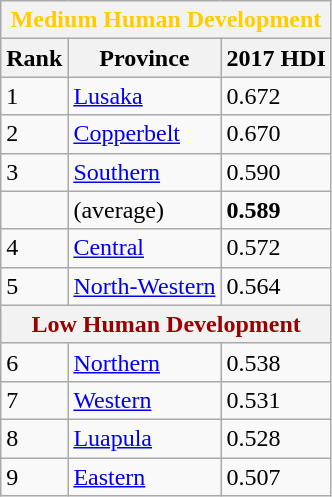<table class="wikitable sortable">
<tr>
<th colspan="3" style="color:#fc0;">Medium Human Development</th>
</tr>
<tr>
<th>Rank</th>
<th>Province</th>
<th>2017 HDI</th>
</tr>
<tr>
<td>1</td>
<td><a href='#'>Lusaka</a></td>
<td>0.672</td>
</tr>
<tr>
<td>2</td>
<td><a href='#'>Copperbelt</a></td>
<td>0.670</td>
</tr>
<tr>
<td>3</td>
<td><a href='#'>Southern</a></td>
<td>0.590</td>
</tr>
<tr>
<td></td>
<td> (average)</td>
<td><strong>0.589</strong></td>
</tr>
<tr>
<td>4</td>
<td><a href='#'>Central</a></td>
<td>0.572</td>
</tr>
<tr>
<td>5</td>
<td><a href='#'>North-Western</a></td>
<td>0.564</td>
</tr>
<tr>
<th colspan="3" style="color:#900;">Low Human Development</th>
</tr>
<tr>
<td>6</td>
<td><a href='#'>Northern</a></td>
<td>0.538</td>
</tr>
<tr>
<td>7</td>
<td><a href='#'>Western</a></td>
<td>0.531</td>
</tr>
<tr>
<td>8</td>
<td><a href='#'>Luapula</a></td>
<td>0.528</td>
</tr>
<tr>
<td>9</td>
<td><a href='#'>Eastern</a></td>
<td>0.507</td>
</tr>
</table>
